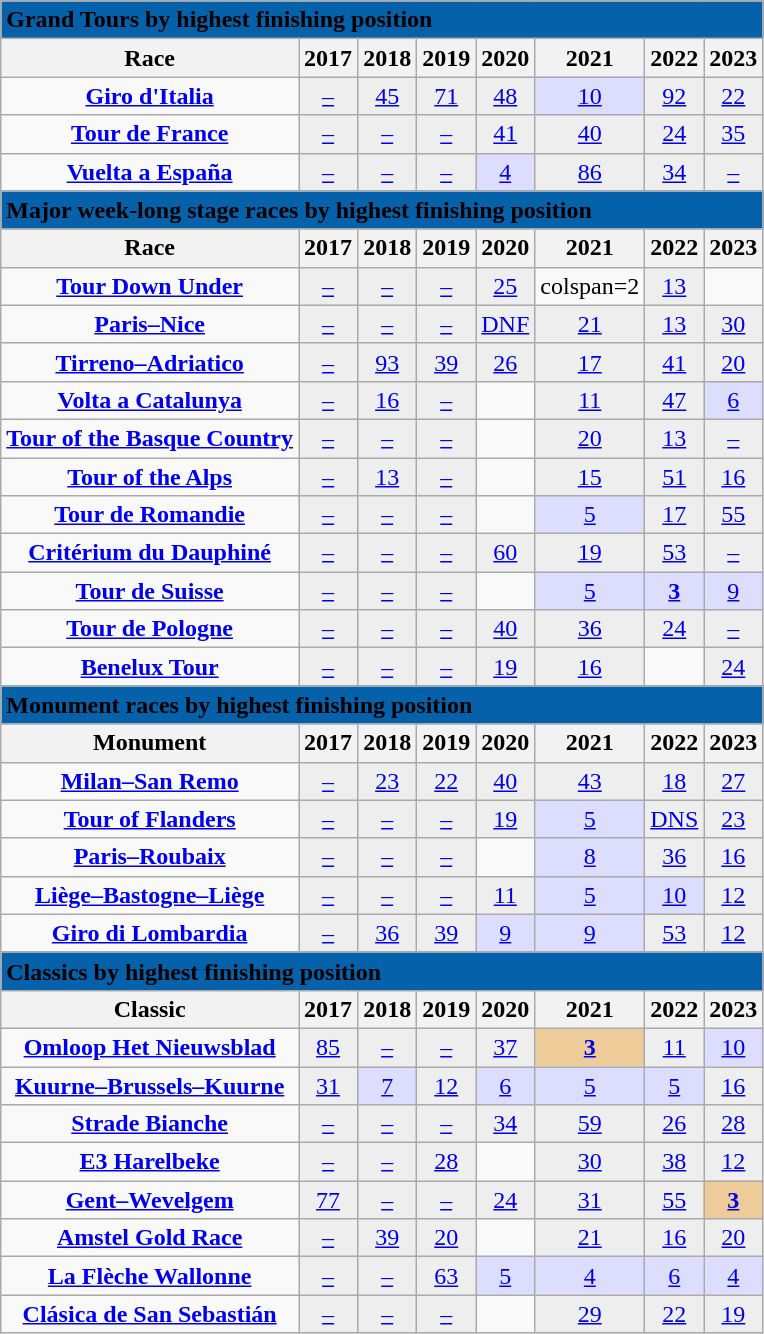<table class="wikitable">
<tr style="background:#eee;">
<td style="background:#0561aa;" colspan=25><strong>Grand Tours by highest finishing position</strong></td>
</tr>
<tr>
<th>Race</th>
<th>2017</th>
<th>2018</th>
<th>2019</th>
<th>2020</th>
<th>2021</th>
<th>2022</th>
<th>2023</th>
</tr>
<tr align="center">
<td><strong><a href='#'>Giro d'Italia</a></strong></td>
<td style="background:#eee;"><a href='#'>–</a></td>
<td style="background:#eee;"><a href='#'>45</a></td>
<td style="background:#eee;"><a href='#'>71</a></td>
<td style="background:#eee;"><a href='#'>48</a></td>
<td style="background:#ddf;"><a href='#'>10</a></td>
<td style="background:#eee;"><a href='#'>92</a></td>
<td style="background:#eee;"><a href='#'>22</a></td>
</tr>
<tr align="center">
<td><strong><a href='#'>Tour de France</a></strong></td>
<td style="background:#eee;"><a href='#'>–</a></td>
<td style="background:#eee;"><a href='#'>–</a></td>
<td style="background:#eee;"><a href='#'>–</a></td>
<td style="background:#eee;"><a href='#'>41</a></td>
<td style="background:#eee;"><a href='#'>40</a></td>
<td style="background:#eee;"><a href='#'>24</a></td>
<td style="background:#eee;"><a href='#'>35</a></td>
</tr>
<tr align="center">
<td><strong><a href='#'>Vuelta a España</a></strong></td>
<td style="background:#eee;"><a href='#'>–</a></td>
<td style="background:#eee;"><a href='#'>–</a></td>
<td style="background:#eee;"><a href='#'>–</a></td>
<td style="background:#ddf;"><a href='#'>4</a></td>
<td style="background:#eee;"><a href='#'>86</a></td>
<td style="background:#eee;"><a href='#'>34</a></td>
<td style="background:#eee;"><a href='#'>–</a></td>
</tr>
<tr>
<td style="background:#0561aa;" colspan=25><strong>Major week-long stage races by highest finishing position</strong></td>
</tr>
<tr>
<th>Race</th>
<th>2017</th>
<th>2018</th>
<th>2019</th>
<th>2020</th>
<th>2021</th>
<th>2022</th>
<th>2023</th>
</tr>
<tr align="center">
<td><strong><a href='#'>Tour Down Under</a></strong></td>
<td style="background:#eee;"><a href='#'>–</a></td>
<td style="background:#eee;"><a href='#'>–</a></td>
<td style="background:#eee;"><a href='#'>–</a></td>
<td style="background:#eee;"><a href='#'>25</a></td>
<td>colspan=2 </td>
<td style="background:#eee;"><a href='#'>13</a></td>
</tr>
<tr align="center">
<td><strong><a href='#'>Paris–Nice</a></strong></td>
<td style="background:#eee;"><a href='#'>–</a></td>
<td style="background:#eee;"><a href='#'>–</a></td>
<td style="background:#eee;"><a href='#'>–</a></td>
<td style="background:#eee;"><a href='#'>DNF</a></td>
<td style="background:#eee;"><a href='#'>21</a></td>
<td style="background:#eee;"><a href='#'>13</a></td>
<td style="background:#eee;"><a href='#'>30</a></td>
</tr>
<tr align="center">
<td><strong><a href='#'>Tirreno–Adriatico</a></strong></td>
<td style="background:#eee;"><a href='#'>–</a></td>
<td style="background:#eee;"><a href='#'>93</a></td>
<td style="background:#eee;"><a href='#'>39</a></td>
<td style="background:#eee;"><a href='#'>26</a></td>
<td style="background:#eee;"><a href='#'>17</a></td>
<td style="background:#eee;"><a href='#'>41</a></td>
<td style="background:#eee;"><a href='#'>20</a></td>
</tr>
<tr align="center">
<td><strong><a href='#'>Volta a Catalunya</a></strong></td>
<td style="background:#eee;"><a href='#'>–</a></td>
<td style="background:#eee;"><a href='#'>16</a></td>
<td style="background:#eee;"><a href='#'>–</a></td>
<td></td>
<td style="background:#eee;"><a href='#'>11</a></td>
<td style="background:#eee;"><a href='#'>47</a></td>
<td style="background:#ddf;"><a href='#'>6</a></td>
</tr>
<tr align="center">
<td><strong><a href='#'>Tour of the Basque Country</a></strong></td>
<td style="background:#eee;"><a href='#'>–</a></td>
<td style="background:#eee;"><a href='#'>–</a></td>
<td style="background:#eee;"><a href='#'>–</a></td>
<td></td>
<td style="background:#eee;"><a href='#'>20</a></td>
<td style="background:#eee;"><a href='#'>13</a></td>
<td style="background:#eee;"><a href='#'>–</a></td>
</tr>
<tr align="center">
<td><strong><a href='#'>Tour of the Alps</a></strong></td>
<td style="background:#eee;"><a href='#'>–</a></td>
<td style="background:#eee;"><a href='#'>13</a></td>
<td style="background:#eee;"><a href='#'>–</a></td>
<td></td>
<td style="background:#eee;"><a href='#'>15</a></td>
<td style="background:#eee;"><a href='#'>51</a></td>
<td style="background:#eee;"><a href='#'>16</a></td>
</tr>
<tr align="center">
<td><strong><a href='#'>Tour de Romandie</a></strong></td>
<td style="background:#eee;"><a href='#'>–</a></td>
<td style="background:#eee;"><a href='#'>–</a></td>
<td style="background:#eee;"><a href='#'>–</a></td>
<td></td>
<td style="background:#ddf;"><a href='#'>5</a></td>
<td style="background:#eee;"><a href='#'>17</a></td>
<td style="background:#eee;"><a href='#'>55</a></td>
</tr>
<tr align="center">
<td><strong><a href='#'>Critérium du Dauphiné</a></strong></td>
<td style="background:#eee;"><a href='#'>–</a></td>
<td style="background:#eee;"><a href='#'>–</a></td>
<td style="background:#eee;"><a href='#'>–</a></td>
<td style="background:#eee;"><a href='#'>60</a></td>
<td style="background:#eee;"><a href='#'>19</a></td>
<td style="background:#eee;"><a href='#'>53</a></td>
<td style="background:#eee;"><a href='#'>–</a></td>
</tr>
<tr align="center">
<td><strong><a href='#'>Tour de Suisse</a></strong></td>
<td style="background:#eee;"><a href='#'>–</a></td>
<td style="background:#eee;"><a href='#'>–</a></td>
<td style="background:#eee;"><a href='#'>–</a></td>
<td></td>
<td style="background:#ddf;"><a href='#'>5</a></td>
<td style="background:#ddf;"><a href='#'><strong>3</strong></a></td>
<td style="background:#ddf;"><a href='#'>9</a></td>
</tr>
<tr align="center">
<td><strong><a href='#'>Tour de Pologne</a></strong></td>
<td style="background:#eee;"><a href='#'>–</a></td>
<td style="background:#eee;"><a href='#'>–</a></td>
<td style="background:#eee;"><a href='#'>–</a></td>
<td style="background:#eee;"><a href='#'>40</a></td>
<td style="background:#eee;"><a href='#'>36</a></td>
<td style="background:#eee;"><a href='#'>24</a></td>
<td style="background:#eee;"><a href='#'>–</a></td>
</tr>
<tr align="center">
<td><strong><a href='#'>Benelux Tour</a></strong></td>
<td style="background:#eee;"><a href='#'>–</a></td>
<td style="background:#eee;"><a href='#'>–</a></td>
<td style="background:#eee;"><a href='#'>–</a></td>
<td style="background:#eee;"><a href='#'>19</a></td>
<td style="background:#eee;"><a href='#'>16</a></td>
<td></td>
<td style="background:#eee;"><a href='#'>24</a></td>
</tr>
<tr>
<td style="background:#0561aa;" colspan=25><strong>Monument races by highest finishing position</strong></td>
</tr>
<tr>
<th>Monument</th>
<th>2017</th>
<th>2018</th>
<th>2019</th>
<th>2020</th>
<th>2021</th>
<th>2022</th>
<th>2023</th>
</tr>
<tr align="center">
<td><strong><a href='#'>Milan–San Remo</a></strong></td>
<td style="background:#eee;"><a href='#'>–</a></td>
<td style="background:#eee;"><a href='#'>23</a></td>
<td style="background:#eee;"><a href='#'>22</a></td>
<td style="background:#eee;"><a href='#'>40</a></td>
<td style="background:#eee;"><a href='#'>43</a></td>
<td style="background:#eee;"><a href='#'>18</a></td>
<td style="background:#eee;"><a href='#'>27</a></td>
</tr>
<tr align="center">
<td><strong><a href='#'>Tour of Flanders</a></strong></td>
<td style="background:#eee;"><a href='#'>–</a></td>
<td style="background:#eee;"><a href='#'>–</a></td>
<td style="background:#eee;"><a href='#'>–</a></td>
<td style="background:#eee;"><a href='#'>19</a></td>
<td style="background:#ddf;"><a href='#'>5</a></td>
<td style="background:#eee;"><a href='#'>DNS</a></td>
<td style="background:#eee;"><a href='#'>23</a></td>
</tr>
<tr align="center">
<td><strong><a href='#'>Paris–Roubaix</a></strong></td>
<td style="background:#eee;"><a href='#'>–</a></td>
<td style="background:#eee;"><a href='#'>–</a></td>
<td style="background:#eee;"><a href='#'>–</a></td>
<td></td>
<td style="background:#ddf;"><a href='#'>8</a></td>
<td style="background:#eee;"><a href='#'>36</a></td>
<td style="background:#eee;"><a href='#'>16</a></td>
</tr>
<tr align="center">
<td><strong><a href='#'>Liège–Bastogne–Liège</a></strong></td>
<td style="background:#eee;"><a href='#'>–</a></td>
<td style="background:#eee;"><a href='#'>–</a></td>
<td style="background:#eee;"><a href='#'>–</a></td>
<td style="background:#eee;"><a href='#'>11</a></td>
<td style="background:#ddf;"><a href='#'>5</a></td>
<td style="background:#ddf;"><a href='#'>10</a></td>
<td style="background:#eee;"><a href='#'>12</a></td>
</tr>
<tr align="center">
<td><strong><a href='#'>Giro di Lombardia</a></strong></td>
<td style="background:#eee;"><a href='#'>–</a></td>
<td style="background:#eee;"><a href='#'>36</a></td>
<td style="background:#eee;"><a href='#'>39</a></td>
<td style="background:#ddf;"><a href='#'>9</a></td>
<td style="background:#ddf;"><a href='#'>9</a></td>
<td style="background:#eee;"><a href='#'>53</a></td>
<td style="background:#eee;"><a href='#'>12</a></td>
</tr>
<tr>
<td style="background:#0561aa;" colspan=25><strong>Classics by highest finishing position</strong></td>
</tr>
<tr>
<th>Classic</th>
<th>2017</th>
<th>2018</th>
<th>2019</th>
<th>2020</th>
<th>2021</th>
<th>2022</th>
<th>2023</th>
</tr>
<tr align="center">
<td><strong><a href='#'>Omloop Het Nieuwsblad</a></strong></td>
<td style="background:#eee;"><a href='#'>85</a></td>
<td style="background:#eee;"><a href='#'>–</a></td>
<td style="background:#eee;"><a href='#'>–</a></td>
<td style="background:#eee;"><a href='#'>37</a></td>
<td style="background:#ec9;"><a href='#'><strong>3</strong></a></td>
<td style="background:#eee;"><a href='#'>11</a></td>
<td style="background:#ddf;"><a href='#'>10</a></td>
</tr>
<tr align="center">
<td><strong><a href='#'>Kuurne–Brussels–Kuurne</a></strong></td>
<td style="background:#eee;"><a href='#'>31</a></td>
<td style="background:#ddf;"><a href='#'>7</a></td>
<td style="background:#eee;"><a href='#'>12</a></td>
<td style="background:#ddf;"><a href='#'>6</a></td>
<td style="background:#ddf;"><a href='#'>5</a></td>
<td style="background:#ddf;"><a href='#'>5</a></td>
<td style="background:#eee;"><a href='#'>16</a></td>
</tr>
<tr align="center">
<td><strong><a href='#'>Strade Bianche</a></strong></td>
<td style="background:#eee;"><a href='#'>–</a></td>
<td style="background:#eee;"><a href='#'>–</a></td>
<td style="background:#eee;"><a href='#'>–</a></td>
<td style="background:#eee;"><a href='#'>34</a></td>
<td style="background:#eee;"><a href='#'>59</a></td>
<td style="background:#eee;"><a href='#'>26</a></td>
<td style="background:#eee;"><a href='#'>28</a></td>
</tr>
<tr align="center">
<td><strong><a href='#'>E3 Harelbeke</a></strong></td>
<td style="background:#eee;"><a href='#'>–</a></td>
<td style="background:#eee;"><a href='#'>–</a></td>
<td style="background:#eee;"><a href='#'>28</a></td>
<td></td>
<td style="background:#eee;"><a href='#'>30</a></td>
<td style="background:#eee;"><a href='#'>38</a></td>
<td style="background:#eee;"><a href='#'>12</a></td>
</tr>
<tr align="center">
<td><strong><a href='#'>Gent–Wevelgem</a></strong></td>
<td style="background:#eee;"><a href='#'>77</a></td>
<td style="background:#eee;"><a href='#'>–</a></td>
<td style="background:#eee;"><a href='#'>–</a></td>
<td style="background:#eee;"><a href='#'>24</a></td>
<td style="background:#eee;"><a href='#'>31</a></td>
<td style="background:#eee;"><a href='#'>55</a></td>
<td style="background:#ec9;"><a href='#'><strong>3</strong></a></td>
</tr>
<tr align="center">
<td><strong><a href='#'>Amstel Gold Race</a></strong></td>
<td style="background:#eee;"><a href='#'>–</a></td>
<td style="background:#eee;"><a href='#'>39</a></td>
<td style="background:#eee;"><a href='#'>20</a></td>
<td></td>
<td style="background:#eee;"><a href='#'>21</a></td>
<td style="background:#eee;"><a href='#'>16</a></td>
<td style="background:#eee;"><a href='#'>20</a></td>
</tr>
<tr align="center">
<td><strong><a href='#'>La Flèche Wallonne</a></strong></td>
<td style="background:#eee;"><a href='#'>–</a></td>
<td style="background:#eee;"><a href='#'>–</a></td>
<td style="background:#eee;"><a href='#'>63</a></td>
<td style="background:#ddf;"><a href='#'>5</a></td>
<td style="background:#ddf;"><a href='#'>4</a></td>
<td style="background:#ddf;"><a href='#'>6</a></td>
<td style="background:#ddf;"><a href='#'>4</a></td>
</tr>
<tr align="center">
<td><strong><a href='#'>Clásica de San Sebastián</a></strong></td>
<td style="background:#eee;"><a href='#'>–</a></td>
<td style="background:#eee;"><a href='#'>–</a></td>
<td style="background:#eee;"><a href='#'>–</a></td>
<td></td>
<td style="background:#eee;"><a href='#'>29</a></td>
<td style="background:#eee;"><a href='#'>22</a></td>
<td style="background:#eee;"><a href='#'>19</a></td>
</tr>
</table>
